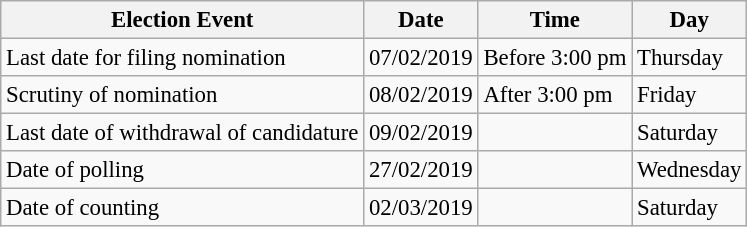<table class="wikitable" style="font-size: 95%;">
<tr>
<th scope="col">Election Event</th>
<th scope="col">Date</th>
<th scope="col">Time</th>
<th scope="col">Day</th>
</tr>
<tr --->
<td>Last date for filing nomination</td>
<td>07/02/2019</td>
<td>Before 3:00 pm</td>
<td>Thursday</td>
</tr>
<tr>
<td>Scrutiny of nomination</td>
<td>08/02/2019</td>
<td>After 3:00 pm</td>
<td>Friday</td>
</tr>
<tr>
<td>Last date of withdrawal of candidature</td>
<td>09/02/2019</td>
<td></td>
<td>Saturday</td>
</tr>
<tr>
<td>Date of polling</td>
<td>27/02/2019</td>
<td></td>
<td>Wednesday</td>
</tr>
<tr>
<td>Date of counting</td>
<td>02/03/2019</td>
<td></td>
<td>Saturday</td>
</tr>
</table>
